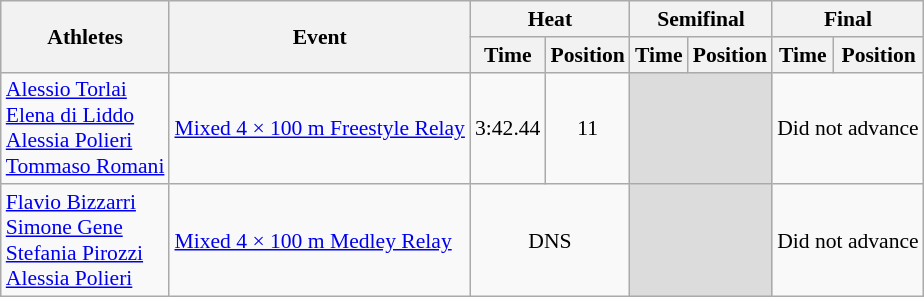<table class="wikitable" border="1" style="font-size:90%">
<tr>
<th rowspan=2>Athletes</th>
<th rowspan=2>Event</th>
<th colspan=2>Heat</th>
<th colspan=2>Semifinal</th>
<th colspan=2>Final</th>
</tr>
<tr>
<th>Time</th>
<th>Position</th>
<th>Time</th>
<th>Position</th>
<th>Time</th>
<th>Position</th>
</tr>
<tr>
<td><a href='#'>Alessio Torlai</a><br><a href='#'>Elena di Liddo</a><br><a href='#'>Alessia Polieri</a><br><a href='#'>Tommaso Romani</a></td>
<td><a href='#'>Mixed 4 × 100 m Freestyle Relay</a></td>
<td align=center>3:42.44</td>
<td align=center>11</td>
<td colspan=2 bgcolor=#DCDCDC></td>
<td colspan="2" align=center>Did not advance</td>
</tr>
<tr>
<td><a href='#'>Flavio Bizzarri</a><br><a href='#'>Simone Gene</a><br><a href='#'>Stefania Pirozzi</a><br><a href='#'>Alessia Polieri</a></td>
<td><a href='#'>Mixed 4 × 100 m Medley Relay</a></td>
<td colspan="2" align=center>DNS</td>
<td colspan=2 bgcolor=#DCDCDC></td>
<td colspan="2" align=center>Did not advance</td>
</tr>
</table>
